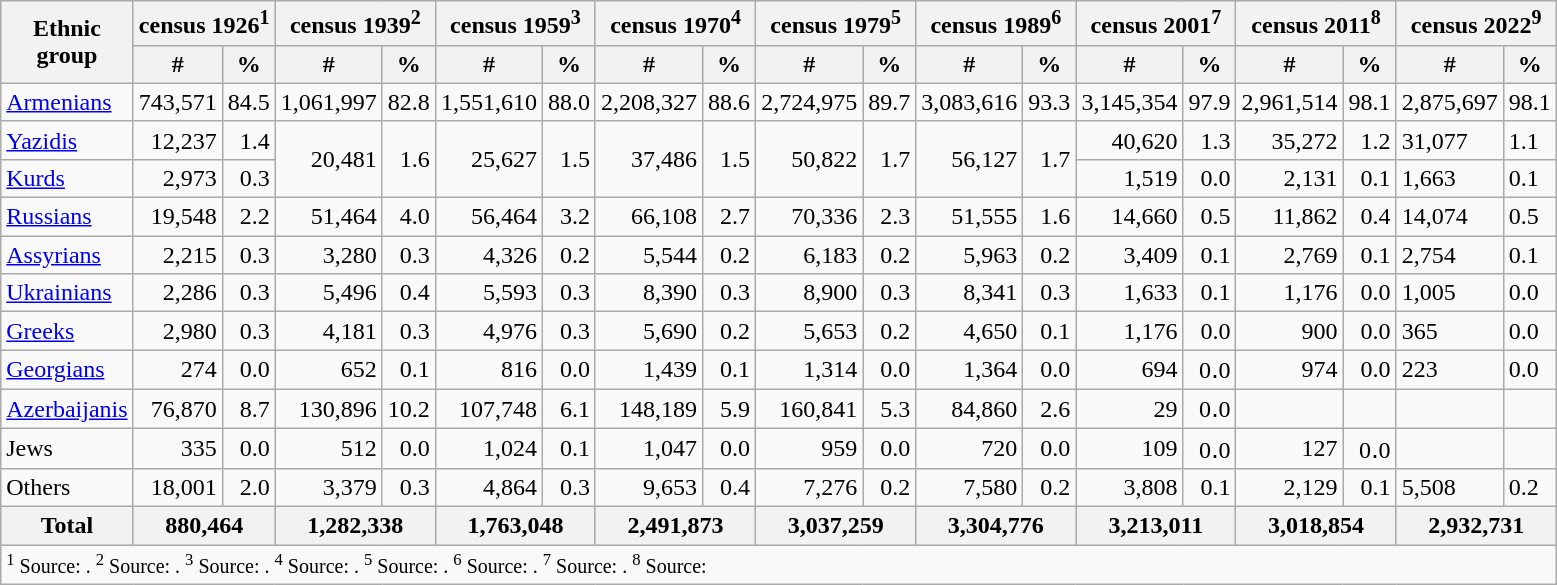<table class="wikitable sortable">
<tr bgcolor="#e0e0e0">
<th rowspan="2">Ethnic<br>group</th>
<th colspan="2">census 1926<sup>1</sup></th>
<th colspan="2">census 1939<sup>2</sup></th>
<th colspan="2">census 1959<sup>3</sup></th>
<th colspan="2">census 1970<sup>4</sup></th>
<th colspan="2">census 1979<sup>5</sup></th>
<th colspan="2">census 1989<sup>6</sup></th>
<th colspan="2">census 2001<sup>7</sup></th>
<th colspan="2">census 2011<sup>8</sup></th>
<th colspan="2">census 2022<sup>9</sup></th>
</tr>
<tr bgcolor="#e0e0e0">
<th>#</th>
<th>%</th>
<th>#</th>
<th>%</th>
<th>#</th>
<th>%</th>
<th>#</th>
<th>%</th>
<th>#</th>
<th>%</th>
<th>#</th>
<th>%</th>
<th>#</th>
<th>%</th>
<th>#</th>
<th>%</th>
<th>#</th>
<th>%</th>
</tr>
<tr>
<td><a href='#'>Armenians</a></td>
<td align="right">743,571</td>
<td align="right">84.5</td>
<td align="right">1,061,997</td>
<td align="right">82.8</td>
<td align="right">1,551,610</td>
<td align="right">88.0</td>
<td align="right">2,208,327</td>
<td align="right">88.6</td>
<td align="right">2,724,975</td>
<td align="right">89.7</td>
<td align="right">3,083,616</td>
<td align="right">93.3</td>
<td align="right">3,145,354</td>
<td align="right">97.9</td>
<td align="right">2,961,514</td>
<td align="right">98.1</td>
<td>2,875,697</td>
<td>98.1</td>
</tr>
<tr>
<td><a href='#'>Yazidis</a></td>
<td align="right">12,237</td>
<td align="right">1.4</td>
<td rowspan="2" align="right">20,481</td>
<td rowspan="2" align="right">1.6</td>
<td rowspan="2" align="right">25,627</td>
<td rowspan="2" align="right">1.5</td>
<td rowspan="2" align="right">37,486</td>
<td rowspan="2" align="right">1.5</td>
<td rowspan="2" align="right">50,822</td>
<td rowspan="2" align="right">1.7</td>
<td rowspan="2" align="right">56,127</td>
<td rowspan="2" align="right">1.7</td>
<td align="right">40,620</td>
<td align="right">1.3</td>
<td align="right">35,272</td>
<td align="right">1.2</td>
<td>31,077</td>
<td>1.1</td>
</tr>
<tr>
<td><a href='#'>Kurds</a></td>
<td align="right">2,973</td>
<td align="right">0.3</td>
<td align="right">1,519</td>
<td align="right">0.0</td>
<td align="right">2,131</td>
<td align="right">0.1</td>
<td>1,663</td>
<td>0.1</td>
</tr>
<tr>
<td><a href='#'>Russians</a></td>
<td align="right">19,548</td>
<td align="right">2.2</td>
<td align="right">51,464</td>
<td align="right">4.0</td>
<td align="right">56,464</td>
<td align="right">3.2</td>
<td align="right">66,108</td>
<td align="right">2.7</td>
<td align="right">70,336</td>
<td align="right">2.3</td>
<td align="right">51,555</td>
<td align="right">1.6</td>
<td align="right">14,660</td>
<td align="right">0.5</td>
<td align="right">11,862</td>
<td align="right">0.4</td>
<td>14,074</td>
<td>0.5</td>
</tr>
<tr>
<td><a href='#'>Assyrians</a></td>
<td align="right">2,215</td>
<td align="right">0.3</td>
<td align="right">3,280</td>
<td align="right">0.3</td>
<td align="right">4,326</td>
<td align="right">0.2</td>
<td align="right">5,544</td>
<td align="right">0.2</td>
<td align="right">6,183</td>
<td align="right">0.2</td>
<td align="right">5,963</td>
<td align="right">0.2</td>
<td align="right">3,409</td>
<td align="right">0.1</td>
<td align="right">2,769</td>
<td align="right">0.1</td>
<td>2,754</td>
<td>0.1</td>
</tr>
<tr>
<td><a href='#'>Ukrainians</a></td>
<td align="right">2,286</td>
<td align="right">0.3</td>
<td align="right">5,496</td>
<td align="right">0.4</td>
<td align="right">5,593</td>
<td align="right">0.3</td>
<td align="right">8,390</td>
<td align="right">0.3</td>
<td align="right">8,900</td>
<td align="right">0.3</td>
<td align="right">8,341</td>
<td align="right">0.3</td>
<td align="right">1,633</td>
<td align="right">0.1</td>
<td align="right">1,176</td>
<td align="right">0.0</td>
<td>1,005</td>
<td>0.0</td>
</tr>
<tr>
<td><a href='#'>Greeks</a></td>
<td align="right">2,980</td>
<td align="right">0.3</td>
<td align="right">4,181</td>
<td align="right">0.3</td>
<td align="right">4,976</td>
<td align="right">0.3</td>
<td align="right">5,690</td>
<td align="right">0.2</td>
<td align="right">5,653</td>
<td align="right">0.2</td>
<td align="right">4,650</td>
<td align="right">0.1</td>
<td align="right">1,176</td>
<td align="right">0.0</td>
<td align="right">900</td>
<td align="right">0.0</td>
<td>365</td>
<td>0.0</td>
</tr>
<tr>
<td><a href='#'>Georgians</a></td>
<td align="right">274</td>
<td align="right">0.0</td>
<td align="right">652</td>
<td align="right">0.1</td>
<td align="right">816</td>
<td align="right">0.0</td>
<td align="right">1,439</td>
<td align="right">0.1</td>
<td align="right">1,314</td>
<td align="right">0.0</td>
<td align="right">1,364</td>
<td align="right">0.0</td>
<td align="right">694</td>
<td align="right">0․0</td>
<td align="right">974</td>
<td align="right">0.0</td>
<td>223</td>
<td>0.0</td>
</tr>
<tr>
<td><a href='#'>Azerbaijanis</a></td>
<td align="right">76,870</td>
<td align="right">8.7</td>
<td align="right">130,896</td>
<td align="right">10.2</td>
<td align="right">107,748</td>
<td align="right">6.1</td>
<td align="right">148,189</td>
<td align="right">5.9</td>
<td align="right">160,841</td>
<td align="right">5.3</td>
<td align="right">84,860</td>
<td align="right">2.6</td>
<td align="right">29</td>
<td align="right">0․0</td>
<td align="right"></td>
<td align="right"></td>
<td></td>
<td></td>
</tr>
<tr>
<td>Jews</td>
<td align="right">335</td>
<td align="right">0.0</td>
<td align="right">512</td>
<td align="right">0.0</td>
<td align="right">1,024</td>
<td align="right">0.1</td>
<td align="right">1,047</td>
<td align="right">0.0</td>
<td align="right">959</td>
<td align="right">0.0</td>
<td align="right">720</td>
<td align="right">0.0</td>
<td align="right">109</td>
<td align="right">0․0</td>
<td align="right">127</td>
<td align="right">0․0</td>
<td></td>
<td></td>
</tr>
<tr>
<td>Others</td>
<td align="right">18,001</td>
<td align="right">2.0</td>
<td align="right">3,379</td>
<td align="right">0.3</td>
<td align="right">4,864</td>
<td align="right">0.3</td>
<td align="right">9,653</td>
<td align="right">0.4</td>
<td align="right">7,276</td>
<td align="right">0.2</td>
<td align="right">7,580</td>
<td align="right">0.2</td>
<td align="right">3,808</td>
<td align="right">0.1</td>
<td align="right">2,129</td>
<td align="right">0.1</td>
<td>5,508</td>
<td>0.2</td>
</tr>
<tr bgcolor="#e0e0e0">
<th align="left">Total</th>
<th colspan="2">880,464</th>
<th colspan="2">1,282,338</th>
<th colspan="2">1,763,048</th>
<th colspan="2">2,491,873</th>
<th colspan="2">3,037,259</th>
<th colspan="2">3,304,776</th>
<th colspan="2">3,213,011</th>
<th colspan="2">3,018,854</th>
<th colspan="2"><strong>2,932,731</strong></th>
</tr>
<tr>
<td colspan="19"><small><sup>1</sup> Source: . <sup>2</sup> Source: . <sup>3</sup> Source: . <sup>4</sup> Source: . <sup>5</sup> Source: . <sup>6</sup> Source: . <sup>7</sup> Source: . <sup>8</sup> Source: </small></td>
</tr>
</table>
